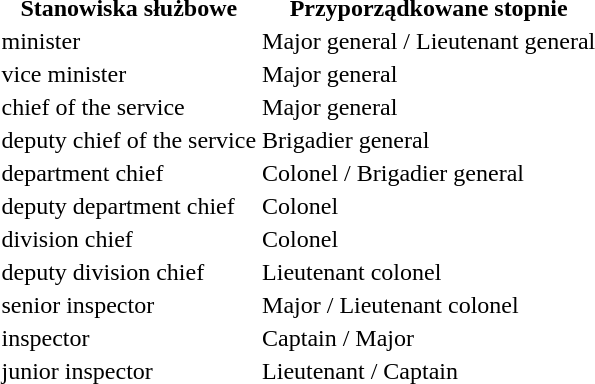<table>
<tr>
<th>Stanowiska służbowe</th>
<th>Przyporządkowane stopnie</th>
</tr>
<tr>
<td>minister</td>
<td> Major general / Lieutenant general</td>
</tr>
<tr>
<td>vice minister</td>
<td> Major general</td>
</tr>
<tr>
<td>chief of the service</td>
<td> Major general</td>
</tr>
<tr>
<td>deputy chief of the service</td>
<td> Brigadier general</td>
</tr>
<tr>
<td>department chief</td>
<td> Colonel /  Brigadier general</td>
</tr>
<tr>
<td>deputy department chief</td>
<td> Colonel</td>
</tr>
<tr>
<td>division chief</td>
<td> Colonel</td>
</tr>
<tr>
<td>deputy division chief</td>
<td> Lieutenant colonel</td>
</tr>
<tr>
<td>senior inspector</td>
<td> Major /  Lieutenant colonel</td>
</tr>
<tr>
<td>inspector</td>
<td> Captain /  Major</td>
</tr>
<tr>
<td>junior inspector</td>
<td> Lieutenant /  Captain</td>
</tr>
</table>
